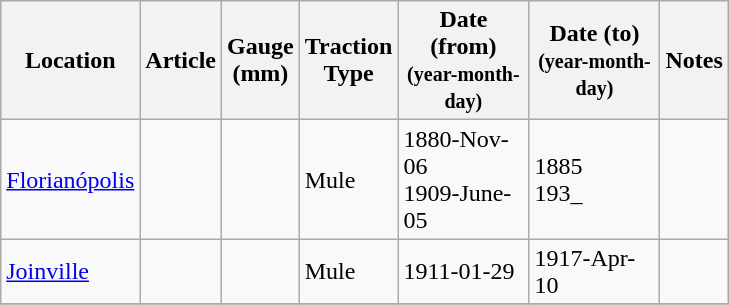<table class="wikitable sortable">
<tr>
<th>Location</th>
<th>Article</th>
<th>Gauge<br> (mm)</th>
<th>Traction<br>Type</th>
<th width=80px>Date (from)<br><small>(year-month-day)</small></th>
<th width=80px>Date (to)<br><small>(year-month-day)</small></th>
<th>Notes</th>
</tr>
<tr>
<td><a href='#'>Florianópolis</a></td>
<td> </td>
<td align=right></td>
<td>Mule</td>
<td>1880-Nov-06 <br>1909-June-05</td>
<td>1885<br>193_</td>
<td></td>
</tr>
<tr>
<td><a href='#'>Joinville</a></td>
<td> </td>
<td align=right></td>
<td>Mule</td>
<td>1911-01-29</td>
<td>1917-Apr-10</td>
<td></td>
</tr>
<tr>
</tr>
</table>
